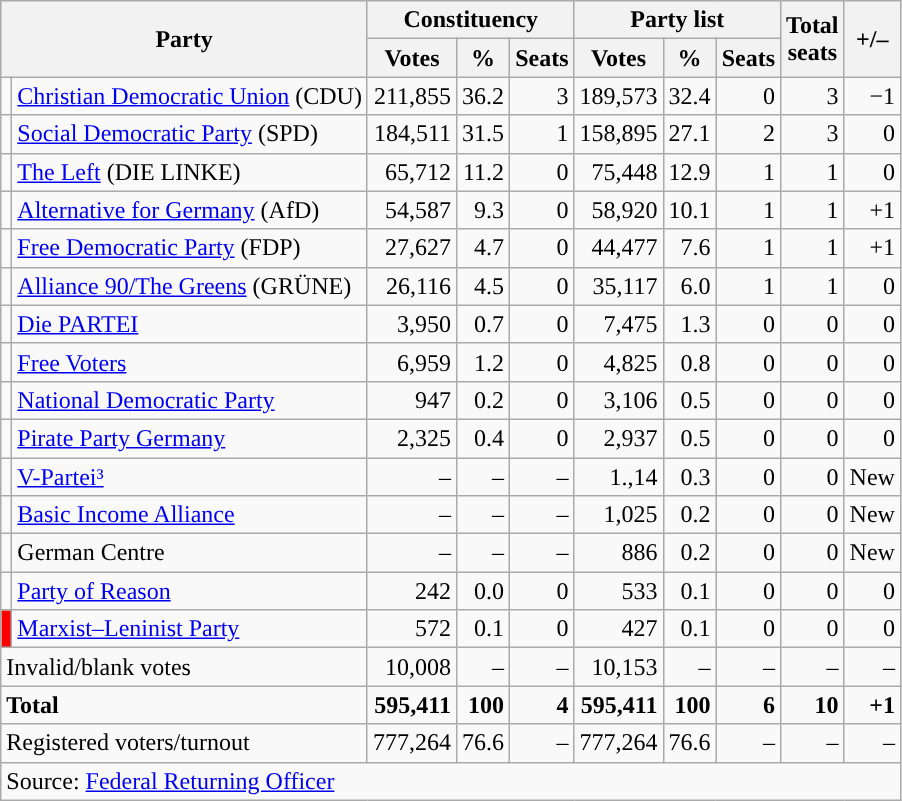<table class="wikitable" style="text-align:right">
<tr>
<th colspan="2" rowspan="2">Party</th>
<th colspan="3">Constituency</th>
<th colspan="3">Party list</th>
<th rowspan="2">Total<br>seats</th>
<th rowspan="2">+/–</th>
</tr>
<tr>
<th>Votes</th>
<th>%</th>
<th>Seats</th>
<th>Votes</th>
<th>%</th>
<th>Seats</th>
</tr>
<tr>
<td></td>
<td align="left"><a href='#'>Christian Democratic Union</a> (CDU)</td>
<td>211,855</td>
<td>36.2</td>
<td>3</td>
<td>189,573</td>
<td>32.4</td>
<td>0</td>
<td>3</td>
<td>−1</td>
</tr>
<tr>
<td></td>
<td align="left"><a href='#'>Social Democratic Party</a> (SPD)</td>
<td>184,511</td>
<td>31.5</td>
<td>1</td>
<td>158,895</td>
<td>27.1</td>
<td>2</td>
<td>3</td>
<td>0</td>
</tr>
<tr>
<td></td>
<td align="left"><a href='#'>The Left</a> (DIE LINKE)</td>
<td>65,712</td>
<td>11.2</td>
<td>0</td>
<td>75,448</td>
<td>12.9</td>
<td>1</td>
<td>1</td>
<td>0</td>
</tr>
<tr>
<td></td>
<td align="left"><a href='#'>Alternative for Germany</a> (AfD)</td>
<td>54,587</td>
<td>9.3</td>
<td>0</td>
<td>58,920</td>
<td>10.1</td>
<td>1</td>
<td>1</td>
<td>+1</td>
</tr>
<tr>
<td></td>
<td align="left"><a href='#'>Free Democratic Party</a> (FDP)</td>
<td>27,627</td>
<td>4.7</td>
<td>0</td>
<td>44,477</td>
<td>7.6</td>
<td>1</td>
<td>1</td>
<td>+1</td>
</tr>
<tr>
<td></td>
<td align="left"><a href='#'>Alliance 90/The Greens</a> (GRÜNE)</td>
<td>26,116</td>
<td>4.5</td>
<td>0</td>
<td>35,117</td>
<td>6.0</td>
<td>1</td>
<td>1</td>
<td>0</td>
</tr>
<tr>
<td style="background-color:"></td>
<td align="left"><a href='#'>Die PARTEI</a></td>
<td>3,950</td>
<td>0.7</td>
<td>0</td>
<td>7,475</td>
<td>1.3</td>
<td>0</td>
<td>0</td>
<td>0</td>
</tr>
<tr>
<td style="background-color:"></td>
<td align="left"><a href='#'>Free Voters</a></td>
<td>6,959</td>
<td>1.2</td>
<td>0</td>
<td>4,825</td>
<td>0.8</td>
<td>0</td>
<td>0</td>
<td>0</td>
</tr>
<tr>
<td style="background-color:"></td>
<td align="left"><a href='#'>National Democratic Party</a></td>
<td>947</td>
<td>0.2</td>
<td>0</td>
<td>3,106</td>
<td>0.5</td>
<td>0</td>
<td>0</td>
<td>0</td>
</tr>
<tr>
<td style="background-color:"></td>
<td align="left"><a href='#'>Pirate Party Germany</a></td>
<td>2,325</td>
<td>0.4</td>
<td>0</td>
<td>2,937</td>
<td>0.5</td>
<td>0</td>
<td>0</td>
<td>0</td>
</tr>
<tr>
<td style="background-color:"></td>
<td align="left"><a href='#'>V-Partei³</a></td>
<td>–</td>
<td>–</td>
<td>–</td>
<td>1.,14</td>
<td>0.3</td>
<td>0</td>
<td>0</td>
<td>New</td>
</tr>
<tr>
<td style="background-color:"></td>
<td align="left"><a href='#'>Basic Income Alliance</a></td>
<td>–</td>
<td>–</td>
<td>–</td>
<td>1,025</td>
<td>0.2</td>
<td>0</td>
<td>0</td>
<td>New</td>
</tr>
<tr>
<td></td>
<td align="left">German Centre</td>
<td>–</td>
<td>–</td>
<td>–</td>
<td>886</td>
<td>0.2</td>
<td>0</td>
<td>0</td>
<td>New</td>
</tr>
<tr>
<td></td>
<td align="left"><a href='#'>Party of Reason</a></td>
<td>242</td>
<td>0.0</td>
<td>0</td>
<td>533</td>
<td>0.1</td>
<td>0</td>
<td>0</td>
<td>0</td>
</tr>
<tr>
<td style="background-color:red"></td>
<td align="left"><a href='#'>Marxist–Leninist Party</a></td>
<td>572</td>
<td>0.1</td>
<td>0</td>
<td>427</td>
<td>0.1</td>
<td>0</td>
<td>0</td>
<td>0</td>
</tr>
<tr>
<td colspan="2" align="left">Invalid/blank votes</td>
<td>10,008</td>
<td>–</td>
<td>–</td>
<td>10,153</td>
<td>–</td>
<td>–</td>
<td>–</td>
<td>–</td>
</tr>
<tr>
<td colspan="2" align="left"><strong>Total</strong></td>
<td><strong>595,411</strong></td>
<td><strong>100</strong></td>
<td><strong>4</strong></td>
<td><strong>595,411</strong></td>
<td><strong>100</strong></td>
<td><strong>6</strong></td>
<td><strong>10</strong></td>
<td><strong>+1</strong></td>
</tr>
<tr>
<td colspan="2" align="left">Registered voters/turnout</td>
<td>777,264</td>
<td>76.6</td>
<td>–</td>
<td>777,264</td>
<td>76.6</td>
<td>–</td>
<td>–</td>
<td>–</td>
</tr>
<tr>
<td colspan="10" align="left">Source: <a href='#'>Federal Returning Officer</a></td>
</tr>
</table>
